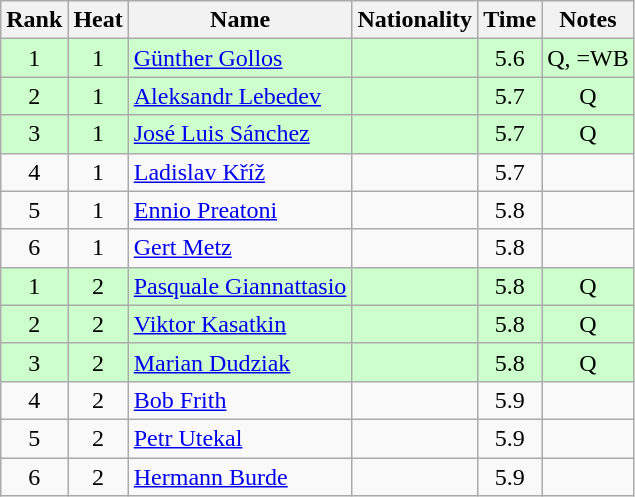<table class="wikitable sortable" style="text-align:center">
<tr>
<th>Rank</th>
<th>Heat</th>
<th>Name</th>
<th>Nationality</th>
<th>Time</th>
<th>Notes</th>
</tr>
<tr bgcolor=ccffcc>
<td>1</td>
<td>1</td>
<td align="left"><a href='#'>Günther Gollos</a></td>
<td align=left></td>
<td>5.6</td>
<td>Q, =WB</td>
</tr>
<tr bgcolor=ccffcc>
<td>2</td>
<td>1</td>
<td align="left"><a href='#'>Aleksandr Lebedev</a></td>
<td align=left></td>
<td>5.7</td>
<td>Q</td>
</tr>
<tr bgcolor=ccffcc>
<td>3</td>
<td>1</td>
<td align="left"><a href='#'>José Luis Sánchez</a></td>
<td align=left></td>
<td>5.7</td>
<td>Q</td>
</tr>
<tr>
<td>4</td>
<td>1</td>
<td align="left"><a href='#'>Ladislav Kříž</a></td>
<td align=left></td>
<td>5.7</td>
<td></td>
</tr>
<tr>
<td>5</td>
<td>1</td>
<td align="left"><a href='#'>Ennio Preatoni</a></td>
<td align=left></td>
<td>5.8</td>
<td></td>
</tr>
<tr>
<td>6</td>
<td>1</td>
<td align="left"><a href='#'>Gert Metz</a></td>
<td align=left></td>
<td>5.8</td>
<td></td>
</tr>
<tr bgcolor=ccffcc>
<td>1</td>
<td>2</td>
<td align="left"><a href='#'>Pasquale Giannattasio</a></td>
<td align=left></td>
<td>5.8</td>
<td>Q</td>
</tr>
<tr bgcolor=ccffcc>
<td>2</td>
<td>2</td>
<td align="left"><a href='#'>Viktor Kasatkin</a></td>
<td align=left></td>
<td>5.8</td>
<td>Q</td>
</tr>
<tr bgcolor=ccffcc>
<td>3</td>
<td>2</td>
<td align="left"><a href='#'>Marian Dudziak</a></td>
<td align=left></td>
<td>5.8</td>
<td>Q</td>
</tr>
<tr>
<td>4</td>
<td>2</td>
<td align="left"><a href='#'>Bob Frith</a></td>
<td align=left></td>
<td>5.9</td>
<td></td>
</tr>
<tr>
<td>5</td>
<td>2</td>
<td align="left"><a href='#'>Petr Utekal</a></td>
<td align=left></td>
<td>5.9</td>
<td></td>
</tr>
<tr>
<td>6</td>
<td>2</td>
<td align="left"><a href='#'>Hermann Burde</a></td>
<td align=left></td>
<td>5.9</td>
<td></td>
</tr>
</table>
